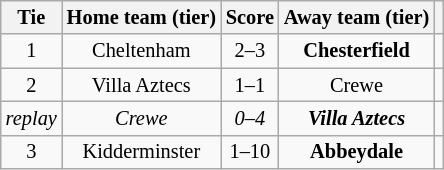<table class="wikitable" style="text-align:center; font-size:85%">
<tr>
<th>Tie</th>
<th>Home team (tier)</th>
<th>Score</th>
<th>Away team (tier)</th>
<th></th>
</tr>
<tr>
<td align="center">1</td>
<td>Cheltenham</td>
<td align="center">2–3 </td>
<td><strong>Chesterfield</strong></td>
<td></td>
</tr>
<tr>
<td align="center">2</td>
<td>Villa Aztecs</td>
<td align="center">1–1 </td>
<td>Crewe</td>
<td></td>
</tr>
<tr>
<td align="center"><em>replay</em></td>
<td><em>Crewe</em></td>
<td align="center"><em>0–4</em></td>
<td><strong><em>Villa Aztecs</em></strong></td>
<td></td>
</tr>
<tr>
<td align="center">3</td>
<td>Kidderminster</td>
<td align="center">1–10</td>
<td><strong>Abbeydale</strong></td>
<td></td>
</tr>
</table>
